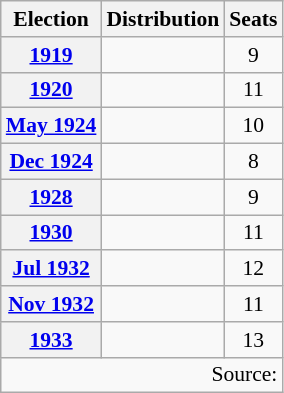<table class=wikitable style="font-size:90%; text-align:center">
<tr>
<th>Election</th>
<th>Distribution</th>
<th>Seats</th>
</tr>
<tr>
<th><a href='#'>1919</a></th>
<td align=left>        </td>
<td>9</td>
</tr>
<tr>
<th><a href='#'>1920</a></th>
<td align=left>          </td>
<td>11</td>
</tr>
<tr>
<th><a href='#'>May 1924</a></th>
<td align=left>         </td>
<td>10</td>
</tr>
<tr>
<th><a href='#'>Dec 1924</a></th>
<td align=left>       </td>
<td>8</td>
</tr>
<tr>
<th><a href='#'>1928</a></th>
<td align=left>        </td>
<td>9</td>
</tr>
<tr>
<th><a href='#'>1930</a></th>
<td align=left>          </td>
<td>11</td>
</tr>
<tr>
<th><a href='#'>Jul 1932</a></th>
<td align=left>           </td>
<td>12</td>
</tr>
<tr>
<th><a href='#'>Nov 1932</a></th>
<td align=left>          </td>
<td>11</td>
</tr>
<tr>
<th><a href='#'>1933</a></th>
<td align=left>            </td>
<td>13</td>
</tr>
<tr>
<td colspan=3 align=right>Source: </td>
</tr>
</table>
